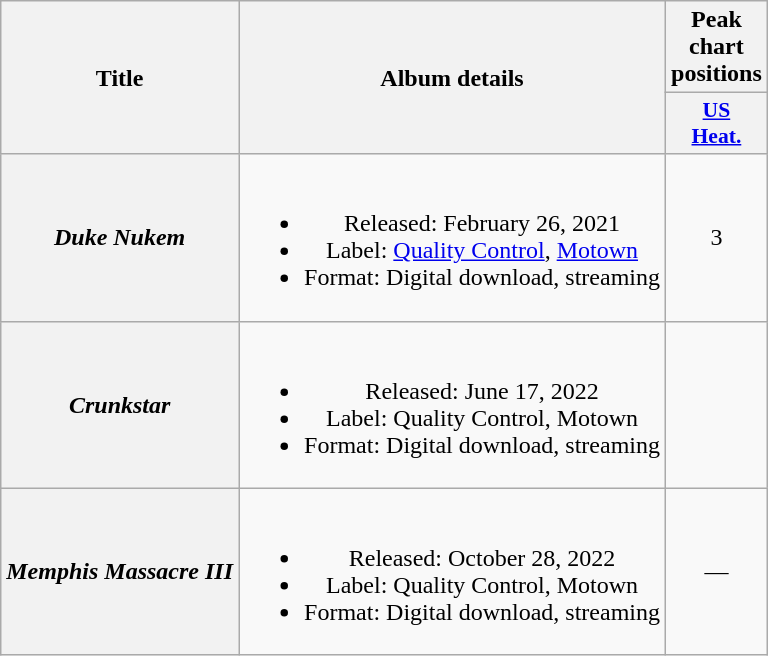<table class="wikitable plainrowheaders" style="text-align:center;">
<tr>
<th rowspan="2">Title</th>
<th rowspan="2">Album details</th>
<th>Peak chart positions</th>
</tr>
<tr>
<th scope="col" style="width:3em;font-size:90%;"><a href='#'>US<br>Heat.</a><br></th>
</tr>
<tr>
<th scope="row"><em>Duke Nukem</em></th>
<td><br><ul><li>Released: February 26, 2021</li><li>Label: <a href='#'>Quality Control</a>, <a href='#'>Motown</a></li><li>Format: Digital download, streaming</li></ul></td>
<td>3</td>
</tr>
<tr>
<th scope="row"><em>Crunkstar</em></th>
<td><br><ul><li>Released: June 17, 2022</li><li>Label: Quality Control, Motown</li><li>Format: Digital download, streaming</li></ul></td>
</tr>
<tr>
<th scope="row"><em>Memphis Massacre III</em></th>
<td><br><ul><li>Released: October 28, 2022</li><li>Label: Quality Control, Motown</li><li>Format: Digital download, streaming</li></ul></td>
<td>—</td>
</tr>
</table>
